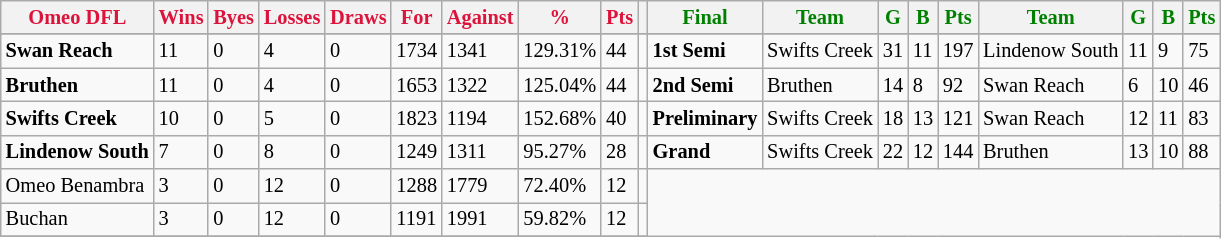<table style="font-size: 85%; text-align: left;" class="wikitable">
<tr>
<th style="color:crimson">Omeo DFL</th>
<th style="color:crimson">Wins</th>
<th style="color:crimson">Byes</th>
<th style="color:crimson">Losses</th>
<th style="color:crimson">Draws</th>
<th style="color:crimson">For</th>
<th style="color:crimson">Against</th>
<th style="color:crimson">%</th>
<th style="color:crimson">Pts</th>
<th></th>
<th style="color:green">Final</th>
<th style="color:green">Team</th>
<th style="color:green">G</th>
<th style="color:green">B</th>
<th style="color:green">Pts</th>
<th style="color:green">Team</th>
<th style="color:green">G</th>
<th style="color:green">B</th>
<th style="color:green">Pts</th>
</tr>
<tr>
</tr>
<tr>
</tr>
<tr>
<td><strong>	Swan Reach	</strong></td>
<td>11</td>
<td>0</td>
<td>4</td>
<td>0</td>
<td>1734</td>
<td>1341</td>
<td>129.31%</td>
<td>44</td>
<td></td>
<td><strong>1st Semi</strong></td>
<td>Swifts Creek</td>
<td>31</td>
<td>11</td>
<td>197</td>
<td>Lindenow South</td>
<td>11</td>
<td>9</td>
<td>75</td>
</tr>
<tr>
<td><strong>	Bruthen	</strong></td>
<td>11</td>
<td>0</td>
<td>4</td>
<td>0</td>
<td>1653</td>
<td>1322</td>
<td>125.04%</td>
<td>44</td>
<td></td>
<td><strong>2nd Semi</strong></td>
<td>Bruthen</td>
<td>14</td>
<td>8</td>
<td>92</td>
<td>Swan Reach</td>
<td>6</td>
<td>10</td>
<td>46</td>
</tr>
<tr>
<td><strong>	Swifts Creek	</strong></td>
<td>10</td>
<td>0</td>
<td>5</td>
<td>0</td>
<td>1823</td>
<td>1194</td>
<td>152.68%</td>
<td>40</td>
<td></td>
<td><strong>Preliminary</strong></td>
<td>Swifts Creek</td>
<td>18</td>
<td>13</td>
<td>121</td>
<td>Swan Reach</td>
<td>12</td>
<td>11</td>
<td>83</td>
</tr>
<tr>
<td><strong>	Lindenow South	</strong></td>
<td>7</td>
<td>0</td>
<td>8</td>
<td>0</td>
<td>1249</td>
<td>1311</td>
<td>95.27%</td>
<td>28</td>
<td></td>
<td><strong>Grand</strong></td>
<td>Swifts Creek</td>
<td>22</td>
<td>12</td>
<td>144</td>
<td>Bruthen</td>
<td>13</td>
<td>10</td>
<td>88</td>
</tr>
<tr>
<td>Omeo Benambra</td>
<td>3</td>
<td>0</td>
<td>12</td>
<td>0</td>
<td>1288</td>
<td>1779</td>
<td>72.40%</td>
<td>12</td>
<td></td>
</tr>
<tr>
<td>Buchan</td>
<td>3</td>
<td>0</td>
<td>12</td>
<td>0</td>
<td>1191</td>
<td>1991</td>
<td>59.82%</td>
<td>12</td>
<td></td>
</tr>
<tr>
</tr>
</table>
